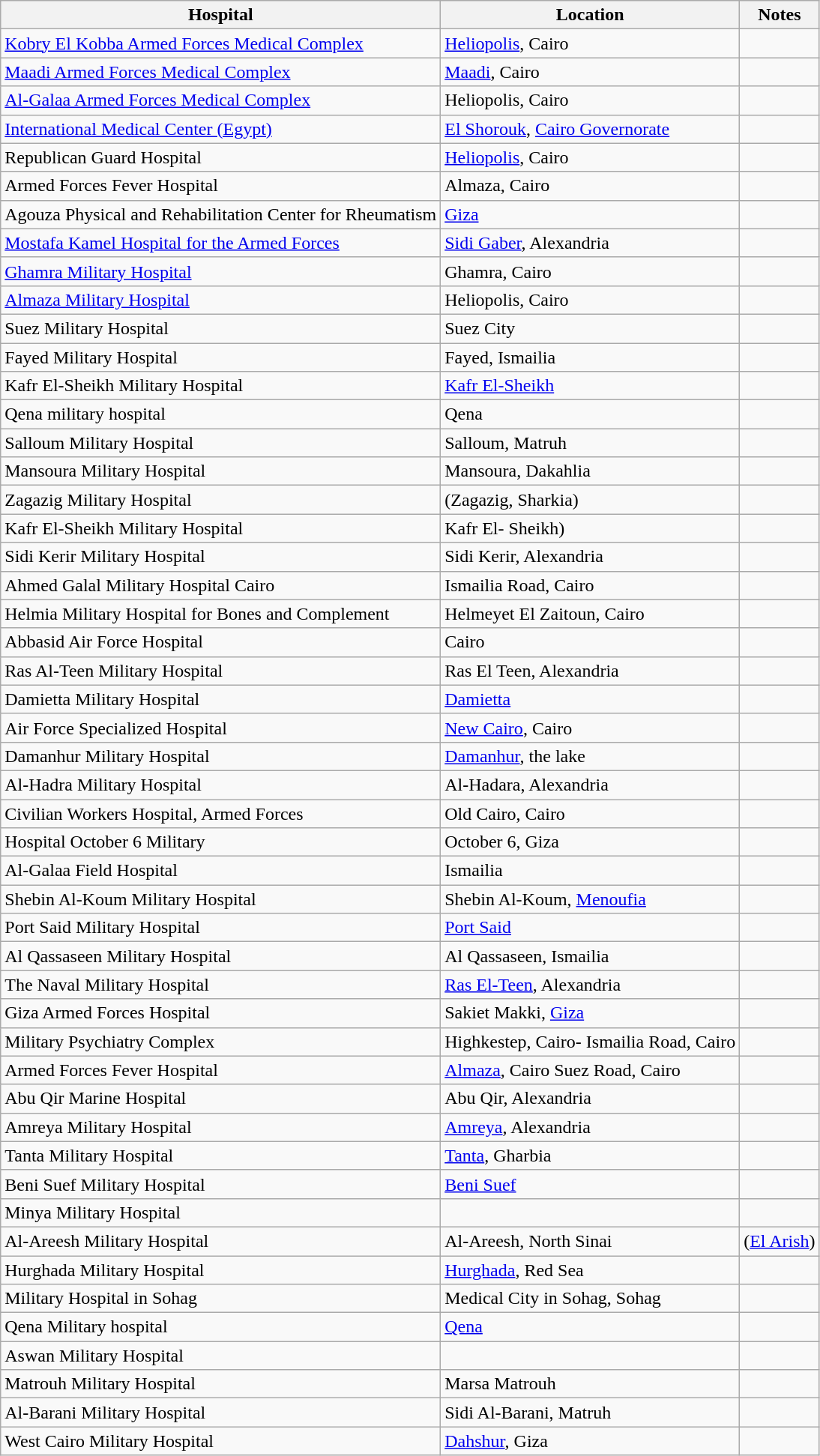<table class="wikitable">
<tr>
<th>Hospital</th>
<th>Location</th>
<th>Notes</th>
</tr>
<tr>
<td><a href='#'>Kobry El Kobba Armed Forces Medical Complex</a></td>
<td><a href='#'>Heliopolis</a>, Cairo</td>
<td></td>
</tr>
<tr>
<td><a href='#'>Maadi Armed Forces Medical Complex</a></td>
<td><a href='#'>Maadi</a>, Cairo</td>
<td></td>
</tr>
<tr>
<td><a href='#'>Al-Galaa Armed Forces Medical Complex</a></td>
<td>Heliopolis, Cairo</td>
<td></td>
</tr>
<tr>
<td><a href='#'>International Medical Center (Egypt)</a></td>
<td><a href='#'>El Shorouk</a>, <a href='#'>Cairo Governorate</a></td>
<td></td>
</tr>
<tr>
<td>Republican Guard Hospital</td>
<td><a href='#'>Heliopolis</a>, Cairo</td>
<td></td>
</tr>
<tr>
<td>Armed Forces Fever Hospital</td>
<td>Almaza, Cairo</td>
<td></td>
</tr>
<tr>
<td>Agouza Physical and Rehabilitation Center for Rheumatism</td>
<td><a href='#'>Giza</a></td>
<td></td>
</tr>
<tr>
<td><a href='#'>Mostafa Kamel Hospital for the Armed Forces</a></td>
<td><a href='#'>Sidi Gaber</a>, Alexandria</td>
<td></td>
</tr>
<tr>
<td><a href='#'>Ghamra Military Hospital</a></td>
<td>Ghamra, Cairo</td>
<td></td>
</tr>
<tr>
<td><a href='#'>Almaza Military Hospital</a></td>
<td>Heliopolis, Cairo</td>
<td></td>
</tr>
<tr>
<td>Suez Military Hospital</td>
<td>Suez City</td>
<td></td>
</tr>
<tr>
<td>Fayed Military Hospital</td>
<td>Fayed, Ismailia</td>
<td></td>
</tr>
<tr>
<td>Kafr El-Sheikh Military Hospital</td>
<td><a href='#'>Kafr El-Sheikh</a></td>
<td></td>
</tr>
<tr>
<td>Qena military hospital</td>
<td>Qena</td>
<td></td>
</tr>
<tr>
<td>Salloum Military Hospital</td>
<td>Salloum, Matruh</td>
<td></td>
</tr>
<tr>
<td>Mansoura Military Hospital</td>
<td>Mansoura, Dakahlia</td>
<td></td>
</tr>
<tr>
<td>Zagazig Military Hospital</td>
<td>(Zagazig, Sharkia)</td>
<td></td>
</tr>
<tr>
<td>Kafr El-Sheikh Military Hospital</td>
<td>Kafr El- Sheikh)</td>
<td></td>
</tr>
<tr>
<td>Sidi Kerir Military Hospital</td>
<td>Sidi Kerir, Alexandria</td>
<td></td>
</tr>
<tr>
<td>Ahmed Galal Military Hospital Cairo</td>
<td>Ismailia Road, Cairo</td>
<td></td>
</tr>
<tr>
<td>Helmia Military Hospital for Bones and Complement</td>
<td>Helmeyet El Zaitoun, Cairo</td>
<td></td>
</tr>
<tr>
<td>Abbasid Air Force Hospital</td>
<td>Cairo</td>
<td></td>
</tr>
<tr>
<td>Ras Al-Teen Military Hospital</td>
<td>Ras El Teen, Alexandria</td>
<td></td>
</tr>
<tr>
<td>Damietta Military Hospital</td>
<td><a href='#'>Damietta</a></td>
<td></td>
</tr>
<tr>
<td>Air Force Specialized Hospital</td>
<td><a href='#'>New Cairo</a>, Cairo</td>
<td></td>
</tr>
<tr>
<td>Damanhur Military Hospital</td>
<td><a href='#'>Damanhur</a>, the lake</td>
<td></td>
</tr>
<tr>
<td>Al-Hadra Military Hospital</td>
<td>Al-Hadara, Alexandria</td>
<td></td>
</tr>
<tr>
<td>Civilian Workers Hospital, Armed Forces</td>
<td>Old Cairo, Cairo</td>
<td></td>
</tr>
<tr>
<td>Hospital October 6 Military</td>
<td>October 6, Giza</td>
<td></td>
</tr>
<tr>
<td>Al-Galaa Field Hospital</td>
<td>Ismailia</td>
<td></td>
</tr>
<tr>
<td>Shebin Al-Koum Military Hospital</td>
<td>Shebin Al-Koum, <a href='#'>Menoufia</a></td>
<td></td>
</tr>
<tr>
<td>Port Said Military Hospital</td>
<td><a href='#'>Port Said</a></td>
<td></td>
</tr>
<tr>
<td>Al Qassaseen Military Hospital</td>
<td>Al Qassaseen, Ismailia</td>
<td></td>
</tr>
<tr>
<td>The Naval Military Hospital</td>
<td><a href='#'>Ras El-Teen</a>, Alexandria</td>
<td></td>
</tr>
<tr>
<td>Giza Armed Forces Hospital</td>
<td>Sakiet Makki, <a href='#'>Giza</a></td>
<td></td>
</tr>
<tr>
<td>Military Psychiatry Complex</td>
<td>Highkestep, Cairo- Ismailia Road, Cairo</td>
<td></td>
</tr>
<tr>
<td>Armed Forces Fever Hospital</td>
<td><a href='#'>Almaza</a>, Cairo Suez Road, Cairo</td>
<td></td>
</tr>
<tr>
<td>Abu Qir Marine Hospital</td>
<td>Abu Qir, Alexandria</td>
<td></td>
</tr>
<tr>
<td>Amreya Military Hospital</td>
<td><a href='#'>Amreya</a>, Alexandria</td>
<td></td>
</tr>
<tr>
<td>Tanta Military Hospital</td>
<td><a href='#'>Tanta</a>, Gharbia</td>
<td></td>
</tr>
<tr>
<td>Beni Suef Military Hospital</td>
<td><a href='#'>Beni Suef</a></td>
<td></td>
</tr>
<tr>
<td>Minya Military Hospital</td>
<td></td>
<td></td>
</tr>
<tr>
<td>Al-Areesh Military Hospital</td>
<td>Al-Areesh, North Sinai</td>
<td>(<a href='#'>El Arish</a>)</td>
</tr>
<tr>
<td>Hurghada Military Hospital</td>
<td><a href='#'>Hurghada</a>, Red Sea</td>
<td></td>
</tr>
<tr>
<td>Military Hospital in Sohag</td>
<td>Medical City in Sohag, Sohag</td>
<td></td>
</tr>
<tr>
<td>Qena Military hospital</td>
<td><a href='#'>Qena</a></td>
<td></td>
</tr>
<tr>
<td>Aswan Military Hospital</td>
<td></td>
<td></td>
</tr>
<tr>
<td>Matrouh Military Hospital</td>
<td>Marsa Matrouh</td>
<td></td>
</tr>
<tr>
<td>Al-Barani Military Hospital</td>
<td>Sidi Al-Barani, Matruh</td>
<td></td>
</tr>
<tr>
<td>West Cairo Military Hospital</td>
<td><a href='#'>Dahshur</a>, Giza</td>
<td></td>
</tr>
</table>
